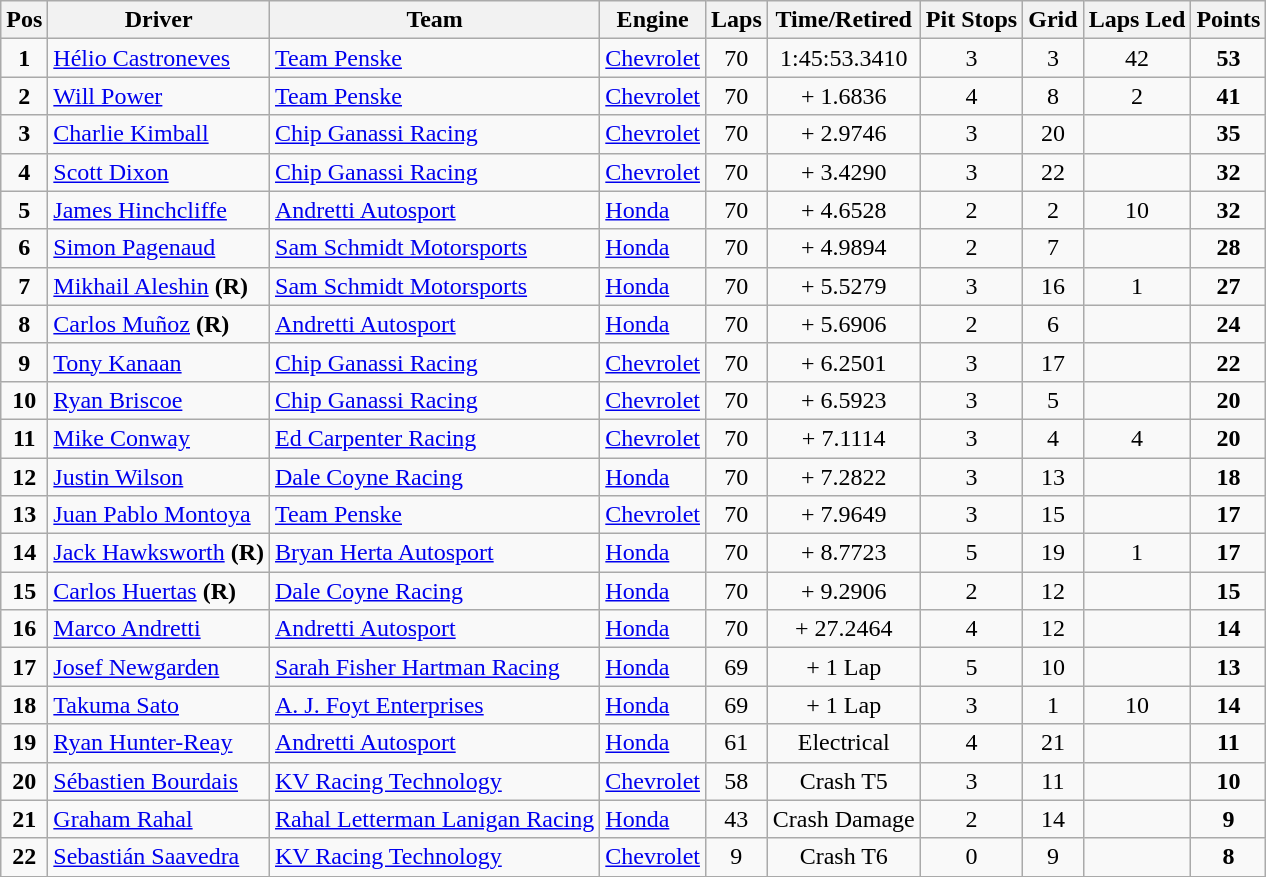<table class="wikitable" "style=font-size=95%">
<tr>
<th>Pos</th>
<th>Driver</th>
<th>Team</th>
<th>Engine</th>
<th>Laps</th>
<th>Time/Retired</th>
<th>Pit Stops</th>
<th>Grid</th>
<th>Laps Led</th>
<th>Points</th>
</tr>
<tr>
<td align="center"><strong>1</strong></td>
<td> <a href='#'>Hélio Castroneves</a></td>
<td><a href='#'>Team Penske</a></td>
<td><a href='#'>Chevrolet</a></td>
<td align="center">70</td>
<td align="center">1:45:53.3410</td>
<td align="center">3</td>
<td align="center">3</td>
<td align="center">42</td>
<td align="center"><strong>53</strong></td>
</tr>
<tr>
<td align="center"><strong>2</strong></td>
<td> <a href='#'>Will Power</a></td>
<td><a href='#'>Team Penske</a></td>
<td><a href='#'>Chevrolet</a></td>
<td align="center">70</td>
<td align="center">+ 1.6836</td>
<td align="center">4</td>
<td align="center">8</td>
<td align="center">2</td>
<td align="center"><strong>41</strong></td>
</tr>
<tr>
<td align="center"><strong>3</strong></td>
<td> <a href='#'>Charlie Kimball</a></td>
<td><a href='#'>Chip Ganassi Racing</a></td>
<td><a href='#'>Chevrolet</a></td>
<td align="center">70</td>
<td align="center">+ 2.9746</td>
<td align="center">3</td>
<td align="center">20</td>
<td align="center"></td>
<td align="center"><strong>35</strong></td>
</tr>
<tr>
<td align="center"><strong>4</strong></td>
<td> <a href='#'>Scott Dixon</a></td>
<td><a href='#'>Chip Ganassi Racing</a></td>
<td><a href='#'>Chevrolet</a></td>
<td align="center">70</td>
<td align="center">+ 3.4290</td>
<td align="center">3</td>
<td align="center">22</td>
<td align="center"></td>
<td align="center"><strong>32</strong></td>
</tr>
<tr>
<td align="center"><strong>5</strong></td>
<td> <a href='#'>James Hinchcliffe</a></td>
<td><a href='#'>Andretti Autosport</a></td>
<td><a href='#'>Honda</a></td>
<td align="center">70</td>
<td align="center">+ 4.6528</td>
<td align="center">2</td>
<td align="center">2</td>
<td align="center">10</td>
<td align="center"><strong>32</strong></td>
</tr>
<tr>
<td align="center"><strong>6</strong></td>
<td> <a href='#'>Simon Pagenaud</a></td>
<td><a href='#'>Sam Schmidt Motorsports</a></td>
<td><a href='#'>Honda</a></td>
<td align="center">70</td>
<td align="center">+ 4.9894</td>
<td align="center">2</td>
<td align="center">7</td>
<td align="center"></td>
<td align="center"><strong>28</strong></td>
</tr>
<tr>
<td align="center"><strong>7</strong></td>
<td> <a href='#'>Mikhail Aleshin</a> <strong>(R)</strong></td>
<td><a href='#'>Sam Schmidt Motorsports</a></td>
<td><a href='#'>Honda</a></td>
<td align="center">70</td>
<td align="center">+ 5.5279</td>
<td align="center">3</td>
<td align="center">16</td>
<td align="center">1</td>
<td align="center"><strong>27</strong></td>
</tr>
<tr>
<td align="center"><strong>8</strong></td>
<td> <a href='#'>Carlos Muñoz</a> <strong>(R)</strong></td>
<td><a href='#'>Andretti Autosport</a></td>
<td><a href='#'>Honda</a></td>
<td align="center">70</td>
<td align="center">+ 5.6906</td>
<td align="center">2</td>
<td align="center">6</td>
<td align="center"></td>
<td align="center"><strong>24</strong></td>
</tr>
<tr>
<td align="center"><strong>9</strong></td>
<td> <a href='#'>Tony Kanaan</a></td>
<td><a href='#'>Chip Ganassi Racing</a></td>
<td><a href='#'>Chevrolet</a></td>
<td align="center">70</td>
<td align="center">+ 6.2501</td>
<td align="center">3</td>
<td align="center">17</td>
<td align="center"></td>
<td align="center"><strong>22</strong></td>
</tr>
<tr>
<td align="center"><strong>10</strong></td>
<td> <a href='#'>Ryan Briscoe</a></td>
<td><a href='#'>Chip Ganassi Racing</a></td>
<td><a href='#'>Chevrolet</a></td>
<td align="center">70</td>
<td align="center">+ 6.5923</td>
<td align="center">3</td>
<td align="center">5</td>
<td align="center"></td>
<td align="center"><strong>20</strong></td>
</tr>
<tr>
<td align="center"><strong>11</strong></td>
<td> <a href='#'>Mike Conway</a></td>
<td><a href='#'>Ed Carpenter Racing</a></td>
<td><a href='#'>Chevrolet</a></td>
<td align="center">70</td>
<td align="center">+ 7.1114</td>
<td align="center">3</td>
<td align="center">4</td>
<td align="center">4</td>
<td align="center"><strong>20</strong></td>
</tr>
<tr>
<td align="center"><strong>12</strong></td>
<td> <a href='#'>Justin Wilson</a></td>
<td><a href='#'>Dale Coyne Racing</a></td>
<td><a href='#'>Honda</a></td>
<td align="center">70</td>
<td align="center">+ 7.2822</td>
<td align="center">3</td>
<td align="center">13</td>
<td align="center"></td>
<td align="center"><strong>18</strong></td>
</tr>
<tr>
<td align="center"><strong>13</strong></td>
<td> <a href='#'>Juan Pablo Montoya</a></td>
<td><a href='#'>Team Penske</a></td>
<td><a href='#'>Chevrolet</a></td>
<td align="center">70</td>
<td align="center">+ 7.9649</td>
<td align="center">3</td>
<td align="center">15</td>
<td align="center"></td>
<td align="center"><strong>17</strong></td>
</tr>
<tr>
<td align="center"><strong>14</strong></td>
<td> <a href='#'>Jack Hawksworth</a> <strong>(R)</strong></td>
<td><a href='#'>Bryan Herta Autosport</a></td>
<td><a href='#'>Honda</a></td>
<td align="center">70</td>
<td align="center">+ 8.7723</td>
<td align="center">5</td>
<td align="center">19</td>
<td align="center">1</td>
<td align="center"><strong>17</strong></td>
</tr>
<tr>
<td align="center"><strong>15</strong></td>
<td> <a href='#'>Carlos Huertas</a> <strong>(R)</strong></td>
<td><a href='#'>Dale Coyne Racing</a></td>
<td><a href='#'>Honda</a></td>
<td align="center">70</td>
<td align="center">+ 9.2906</td>
<td align="center">2</td>
<td align="center">12</td>
<td align="center"></td>
<td align="center"><strong>15</strong></td>
</tr>
<tr>
<td align="center"><strong>16</strong></td>
<td> <a href='#'>Marco Andretti</a></td>
<td><a href='#'>Andretti Autosport</a></td>
<td><a href='#'>Honda</a></td>
<td align="center">70</td>
<td align="center">+ 27.2464</td>
<td align="center">4</td>
<td align="center">12</td>
<td align="center"></td>
<td align="center"><strong>14</strong></td>
</tr>
<tr>
<td align="center"><strong>17</strong></td>
<td> <a href='#'>Josef Newgarden</a></td>
<td><a href='#'>Sarah Fisher Hartman Racing</a></td>
<td><a href='#'>Honda</a></td>
<td align="center">69</td>
<td align="center">+ 1 Lap</td>
<td align="center">5</td>
<td align="center">10</td>
<td align="center"></td>
<td align="center"><strong>13</strong></td>
</tr>
<tr>
<td align="center"><strong>18</strong></td>
<td> <a href='#'>Takuma Sato</a></td>
<td><a href='#'>A. J. Foyt Enterprises</a></td>
<td><a href='#'>Honda</a></td>
<td align="center">69</td>
<td align="center">+ 1 Lap</td>
<td align="center">3</td>
<td align="center">1</td>
<td align="center">10</td>
<td align="center"><strong>14</strong></td>
</tr>
<tr>
<td align="center"><strong>19</strong></td>
<td> <a href='#'>Ryan Hunter-Reay</a></td>
<td><a href='#'>Andretti Autosport</a></td>
<td><a href='#'>Honda</a></td>
<td align="center">61</td>
<td align="center">Electrical</td>
<td align="center">4</td>
<td align="center">21</td>
<td align="center"></td>
<td align="center"><strong>11</strong></td>
</tr>
<tr>
<td align="center"><strong>20</strong></td>
<td> <a href='#'>Sébastien Bourdais</a></td>
<td><a href='#'>KV Racing Technology</a></td>
<td><a href='#'>Chevrolet</a></td>
<td align="center">58</td>
<td align="center">Crash T5</td>
<td align="center">3</td>
<td align="center">11</td>
<td align="center"></td>
<td align="center"><strong>10</strong></td>
</tr>
<tr>
<td align="center"><strong>21</strong></td>
<td> <a href='#'>Graham Rahal</a></td>
<td><a href='#'>Rahal Letterman Lanigan Racing</a></td>
<td><a href='#'>Honda</a></td>
<td align="center">43</td>
<td align="center">Crash Damage</td>
<td align="center">2</td>
<td align="center">14</td>
<td align="center"></td>
<td align="center"><strong>9</strong></td>
</tr>
<tr>
<td align="center"><strong>22</strong></td>
<td> <a href='#'>Sebastián Saavedra</a></td>
<td><a href='#'>KV Racing Technology</a></td>
<td><a href='#'>Chevrolet</a></td>
<td align="center">9</td>
<td align="center">Crash T6</td>
<td align="center">0</td>
<td align="center">9</td>
<td align="center"></td>
<td align="center"><strong>8</strong></td>
</tr>
<tr>
</tr>
</table>
